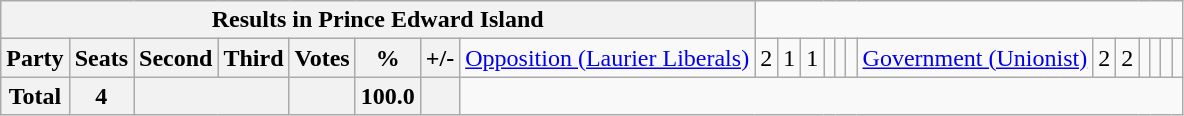<table class="wikitable">
<tr>
<th colspan=9>Results in Prince Edward Island</th>
</tr>
<tr>
<th colspan=2>Party</th>
<th>Seats</th>
<th>Second</th>
<th>Third</th>
<th>Votes</th>
<th>%</th>
<th>+/-<br></th>
<td><a href='#'>Opposition (Laurier Liberals)</a></td>
<td align="right">2</td>
<td align="right">1</td>
<td align="right">1</td>
<td align="right"></td>
<td align="right"></td>
<td align="right"><br></td>
<td><a href='#'>Government (Unionist)</a></td>
<td align="right">2</td>
<td align="right">2</td>
<td align="right"></td>
<td align="right"></td>
<td align="right"></td>
<td align="right"></td>
</tr>
<tr>
<th colspan="2">Total</th>
<th>4</th>
<th colspan="2"></th>
<th></th>
<th>100.0</th>
<th></th>
</tr>
</table>
